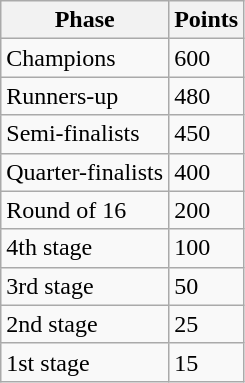<table class="wikitable">
<tr>
<th>Phase</th>
<th>Points</th>
</tr>
<tr>
<td>Champions</td>
<td>600</td>
</tr>
<tr>
<td>Runners-up</td>
<td>480</td>
</tr>
<tr>
<td>Semi-finalists</td>
<td>450</td>
</tr>
<tr>
<td>Quarter-finalists</td>
<td>400</td>
</tr>
<tr>
<td>Round of 16</td>
<td>200</td>
</tr>
<tr>
<td>4th stage</td>
<td>100</td>
</tr>
<tr>
<td>3rd stage</td>
<td>50</td>
</tr>
<tr>
<td>2nd stage</td>
<td>25</td>
</tr>
<tr>
<td>1st stage</td>
<td>15</td>
</tr>
</table>
